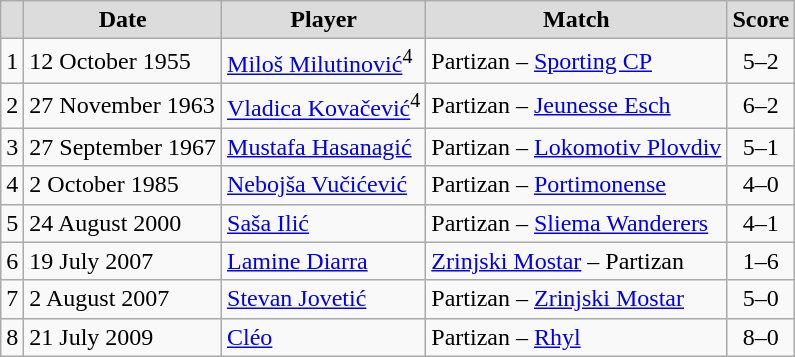<table class="wikitable" style="text-align: center;">
<tr>
<th style="background:#DCDCDC"></th>
<th style="background:#DCDCDC">Date</th>
<th style="background:#DCDCDC">Player</th>
<th style="background:#DCDCDC">Match</th>
<th width="35" style="background:#DCDCDC">Score</th>
</tr>
<tr>
<td align=left>1</td>
<td align=left>12 October 1955</td>
<td align=left><a href='#'>Miloš Milutinović</a><sup>4</sup></td>
<td align=left>Partizan –  <a href='#'>Sporting CP</a></td>
<td align=center>5–2</td>
</tr>
<tr>
<td align=left>2</td>
<td align=left>27 November 1963</td>
<td align=left><a href='#'>Vladica Kovačević</a><sup>4</sup></td>
<td align=left>Partizan –  <a href='#'>Jeunesse Esch</a></td>
<td align=center>6–2</td>
</tr>
<tr>
<td align=left>3</td>
<td align=left>27 September 1967</td>
<td align=left><a href='#'>Mustafa Hasanagić</a></td>
<td align=left>Partizan –  <a href='#'>Lokomotiv Plovdiv</a></td>
<td align=center>5–1</td>
</tr>
<tr>
<td align=left>4</td>
<td align=left>2 October 1985</td>
<td align=left><a href='#'>Nebojša Vučićević</a></td>
<td align=left>Partizan –  <a href='#'>Portimonense</a></td>
<td align=center>4–0</td>
</tr>
<tr>
<td align=left>5</td>
<td align=left>24 August 2000</td>
<td align=left><a href='#'>Saša Ilić</a></td>
<td align=left>Partizan –  <a href='#'>Sliema Wanderers</a></td>
<td align=center>4–1</td>
</tr>
<tr>
<td align=left>6</td>
<td align=left>19 July 2007</td>
<td align=left> <a href='#'>Lamine Diarra</a></td>
<td align=left> <a href='#'>Zrinjski Mostar</a> – Partizan</td>
<td align=center>1–6</td>
</tr>
<tr>
<td align=left>7</td>
<td align=left>2 August 2007</td>
<td align=left> <a href='#'>Stevan Jovetić</a></td>
<td align=left>Partizan –  <a href='#'>Zrinjski Mostar</a></td>
<td align=center>5–0</td>
</tr>
<tr>
<td align=left>8</td>
<td align=left>21 July 2009</td>
<td align=left> <a href='#'>Cléo</a></td>
<td align=left>Partizan –  <a href='#'>Rhyl</a></td>
<td align=center>8–0</td>
</tr>
</table>
